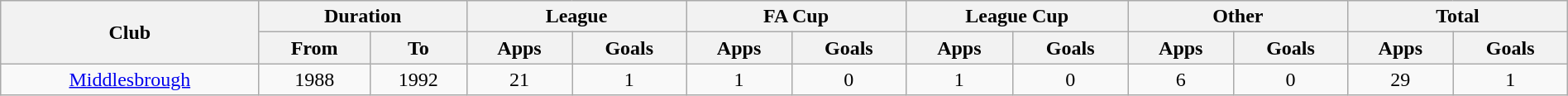<table class="wikitable plainrowheaders" style="text-align:center; width:100%">
<tr>
<th rowspan=2>Club</th>
<th colspan=2>Duration</th>
<th colspan=2>League</th>
<th colspan=2>FA Cup</th>
<th colspan=2>League Cup</th>
<th colspan=2>Other</th>
<th colspan=2>Total</th>
</tr>
<tr>
<th>From</th>
<th>To</th>
<th>Apps</th>
<th>Goals</th>
<th>Apps</th>
<th>Goals</th>
<th>Apps</th>
<th>Goals</th>
<th>Apps</th>
<th>Goals</th>
<th>Apps</th>
<th>Goals</th>
</tr>
<tr>
<td><a href='#'>Middlesbrough</a></td>
<td>1988</td>
<td>1992</td>
<td>21</td>
<td>1</td>
<td>1</td>
<td>0</td>
<td>1</td>
<td>0</td>
<td>6</td>
<td>0</td>
<td>29</td>
<td>1</td>
</tr>
</table>
